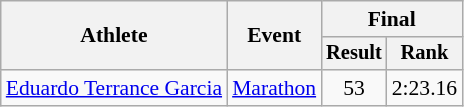<table class=wikitable style=font-size:90%>
<tr>
<th rowspan=2>Athlete</th>
<th rowspan=2>Event</th>
<th colspan=2>Final</th>
</tr>
<tr style=font-size:95%>
<th>Result</th>
<th>Rank</th>
</tr>
<tr align=center>
<td align=left><a href='#'>Eduardo Terrance Garcia</a></td>
<td align=left><a href='#'>Marathon</a></td>
<td>53</td>
<td>2:23.16 </td>
</tr>
</table>
